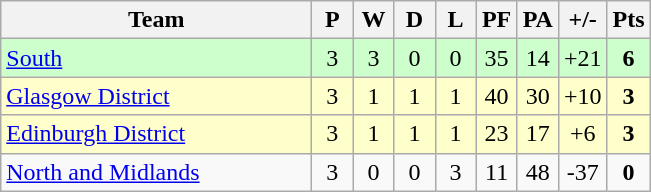<table class="wikitable" style="text-align: center;">
<tr>
<th width="200">Team</th>
<th width="20">P</th>
<th width="20">W</th>
<th width="20">D</th>
<th width="20">L</th>
<th width="20">PF</th>
<th width="20">PA</th>
<th width="25">+/-</th>
<th width="20">Pts</th>
</tr>
<tr bgcolor="#ccffcc">
<td align="left"><a href='#'>South</a></td>
<td>3</td>
<td>3</td>
<td>0</td>
<td>0</td>
<td>35</td>
<td>14</td>
<td>+21</td>
<td><strong>6</strong></td>
</tr>
<tr bgcolor="#ffffcc">
<td align="left"><a href='#'>Glasgow District</a></td>
<td>3</td>
<td>1</td>
<td>1</td>
<td>1</td>
<td>40</td>
<td>30</td>
<td>+10</td>
<td><strong>3</strong></td>
</tr>
<tr bgcolor="#ffffcc">
<td align="left"><a href='#'>Edinburgh District</a></td>
<td>3</td>
<td>1</td>
<td>1</td>
<td>1</td>
<td>23</td>
<td>17</td>
<td>+6</td>
<td><strong>3</strong></td>
</tr>
<tr>
<td align="left"><a href='#'>North and Midlands</a></td>
<td>3</td>
<td>0</td>
<td>0</td>
<td>3</td>
<td>11</td>
<td>48</td>
<td>-37</td>
<td><strong>0</strong></td>
</tr>
</table>
